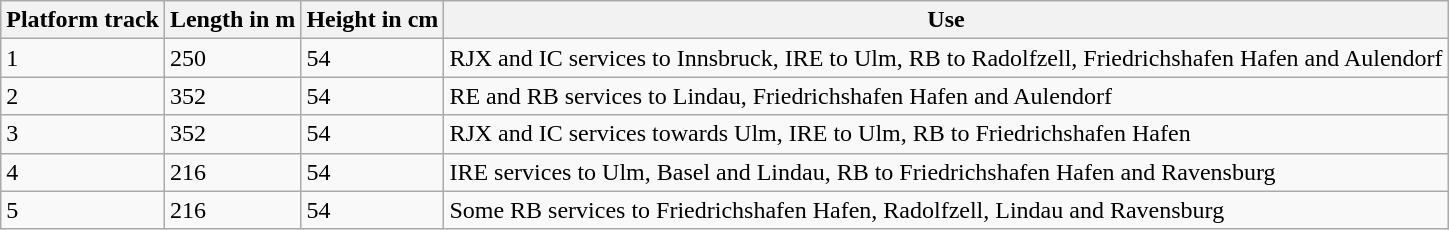<table class="wikitable">
<tr class="hintergrundfarbe6">
<th>Platform track</th>
<th>Length in m</th>
<th>Height in cm</th>
<th>Use</th>
</tr>
<tr>
<td>1</td>
<td>250</td>
<td>54</td>
<td>RJX and IC services to Innsbruck, IRE to Ulm, RB to Radolfzell, Friedrichshafen Hafen and Aulendorf</td>
</tr>
<tr>
<td>2</td>
<td>352</td>
<td>54</td>
<td>RE and RB services to Lindau, Friedrichshafen Hafen and Aulendorf</td>
</tr>
<tr>
<td>3</td>
<td>352</td>
<td>54</td>
<td>RJX and IC services towards Ulm, IRE to Ulm, RB to Friedrichshafen Hafen</td>
</tr>
<tr>
<td>4</td>
<td>216</td>
<td>54</td>
<td>IRE services to Ulm, Basel and Lindau, RB to Friedrichshafen Hafen and Ravensburg</td>
</tr>
<tr>
<td>5</td>
<td>216</td>
<td>54</td>
<td>Some RB services to Friedrichshafen Hafen, Radolfzell, Lindau and Ravensburg</td>
</tr>
</table>
